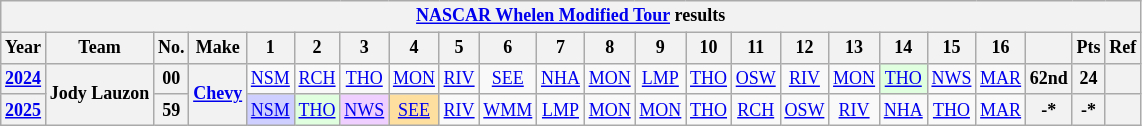<table class="wikitable" style="text-align:center; font-size:75%">
<tr>
<th colspan=38><a href='#'>NASCAR Whelen Modified Tour</a> results</th>
</tr>
<tr>
<th>Year</th>
<th>Team</th>
<th>No.</th>
<th>Make</th>
<th>1</th>
<th>2</th>
<th>3</th>
<th>4</th>
<th>5</th>
<th>6</th>
<th>7</th>
<th>8</th>
<th>9</th>
<th>10</th>
<th>11</th>
<th>12</th>
<th>13</th>
<th>14</th>
<th>15</th>
<th>16</th>
<th></th>
<th>Pts</th>
<th>Ref</th>
</tr>
<tr>
<th><a href='#'>2024</a></th>
<th rowspan=2>Jody Lauzon</th>
<th>00</th>
<th rowspan=2><a href='#'>Chevy</a></th>
<td><a href='#'>NSM</a></td>
<td><a href='#'>RCH</a></td>
<td><a href='#'>THO</a></td>
<td><a href='#'>MON</a></td>
<td><a href='#'>RIV</a></td>
<td><a href='#'>SEE</a></td>
<td><a href='#'>NHA</a></td>
<td><a href='#'>MON</a></td>
<td><a href='#'>LMP</a></td>
<td><a href='#'>THO</a></td>
<td><a href='#'>OSW</a></td>
<td><a href='#'>RIV</a></td>
<td><a href='#'>MON</a></td>
<td style="background:#DFFFDF;"><a href='#'>THO</a><br></td>
<td><a href='#'>NWS</a></td>
<td><a href='#'>MAR</a></td>
<th>62nd</th>
<th>24</th>
<th></th>
</tr>
<tr>
<th><a href='#'>2025</a></th>
<th>59</th>
<td style="background:#CFCFFF;"><a href='#'>NSM</a><br></td>
<td style="background:#DFFFDF;"><a href='#'>THO</a><br></td>
<td style="background:#EFCFFF;"><a href='#'>NWS</a><br></td>
<td style="background:#FFDF9F;"><a href='#'>SEE</a><br></td>
<td><a href='#'>RIV</a></td>
<td><a href='#'>WMM</a></td>
<td><a href='#'>LMP</a></td>
<td><a href='#'>MON</a></td>
<td style="background:#;"><a href='#'>MON</a><br></td>
<td><a href='#'>THO</a></td>
<td><a href='#'>RCH</a></td>
<td><a href='#'>OSW</a></td>
<td><a href='#'>RIV</a></td>
<td><a href='#'>NHA</a></td>
<td><a href='#'>THO</a></td>
<td><a href='#'>MAR</a></td>
<th>-*</th>
<th>-*</th>
<th></th>
</tr>
</table>
